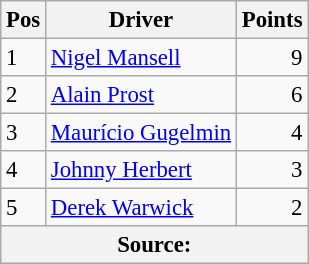<table class="wikitable" style="font-size: 95%;">
<tr>
<th>Pos</th>
<th>Driver</th>
<th>Points</th>
</tr>
<tr>
<td>1</td>
<td> <a href='#'>Nigel Mansell</a></td>
<td align=right>9</td>
</tr>
<tr>
<td>2</td>
<td> <a href='#'>Alain Prost</a></td>
<td align=right>6</td>
</tr>
<tr>
<td>3</td>
<td> <a href='#'>Maurício Gugelmin</a></td>
<td align=right>4</td>
</tr>
<tr>
<td>4</td>
<td> <a href='#'>Johnny Herbert</a></td>
<td align=right>3</td>
</tr>
<tr>
<td>5</td>
<td> <a href='#'>Derek Warwick</a></td>
<td align=right>2</td>
</tr>
<tr>
<th colspan=4>Source: </th>
</tr>
</table>
